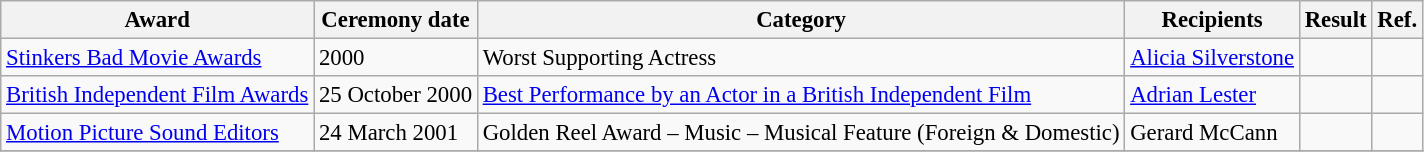<table class="wikitable sortable plainrowheaders" style="font-size: 95%;">
<tr>
<th scope="col">Award</th>
<th>Ceremony date</th>
<th scope="col">Category</th>
<th scope="col">Recipients</th>
<th scope="col">Result</th>
<th>Ref.</th>
</tr>
<tr>
<td><a href='#'>Stinkers Bad Movie Awards</a></td>
<td>2000</td>
<td>Worst Supporting Actress</td>
<td><a href='#'>Alicia Silverstone</a></td>
<td></td>
<td></td>
</tr>
<tr>
<td><a href='#'>British Independent Film Awards</a></td>
<td>25 October 2000</td>
<td><a href='#'>Best Performance by an Actor in a British Independent Film</a></td>
<td><a href='#'>Adrian Lester</a></td>
<td></td>
<td></td>
</tr>
<tr>
<td><a href='#'>Motion Picture Sound Editors</a></td>
<td>24 March 2001</td>
<td>Golden Reel Award – Music – Musical Feature (Foreign & Domestic)</td>
<td>Gerard McCann</td>
<td></td>
<td></td>
</tr>
<tr>
</tr>
</table>
